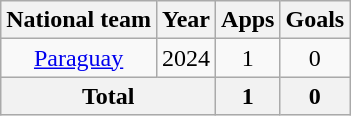<table class="wikitable" style="text-align:center">
<tr>
<th>National team</th>
<th>Year</th>
<th>Apps</th>
<th>Goals</th>
</tr>
<tr>
<td><a href='#'>Paraguay</a></td>
<td>2024</td>
<td>1</td>
<td>0</td>
</tr>
<tr>
<th colspan="2">Total</th>
<th>1</th>
<th>0</th>
</tr>
</table>
